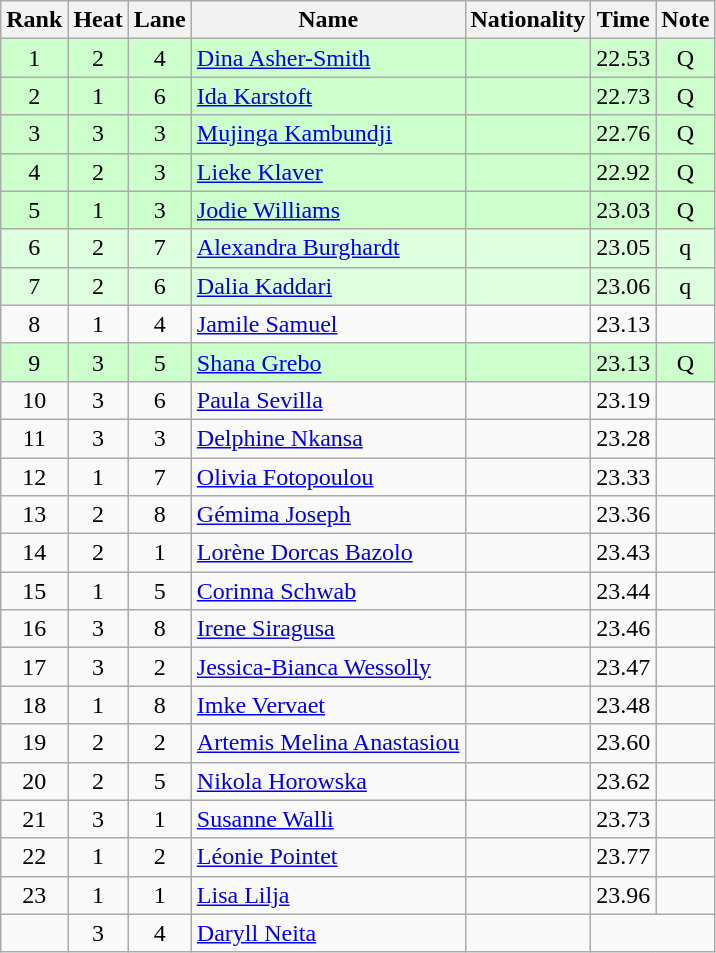<table class="wikitable sortable" style="text-align:center">
<tr>
<th>Rank</th>
<th>Heat</th>
<th>Lane</th>
<th>Name</th>
<th>Nationality</th>
<th>Time</th>
<th>Note</th>
</tr>
<tr bgcolor=ccffcc>
<td>1</td>
<td>2</td>
<td>4</td>
<td align=left><a href='#'>Dina Asher-Smith</a></td>
<td align=left></td>
<td>22.53</td>
<td>Q</td>
</tr>
<tr bgcolor=ccffcc>
<td>2</td>
<td>1</td>
<td>6</td>
<td align=left><a href='#'>Ida Karstoft</a></td>
<td align=left></td>
<td>22.73</td>
<td>Q</td>
</tr>
<tr bgcolor=ccffcc>
<td>3</td>
<td>3</td>
<td>3</td>
<td align=left><a href='#'>Mujinga Kambundji</a></td>
<td align=left></td>
<td>22.76</td>
<td>Q</td>
</tr>
<tr bgcolor=ccffcc>
<td>4</td>
<td>2</td>
<td>3</td>
<td align=left><a href='#'>Lieke Klaver</a></td>
<td align=left></td>
<td>22.92</td>
<td>Q</td>
</tr>
<tr bgcolor=ccffcc>
<td>5</td>
<td>1</td>
<td>3</td>
<td align=left><a href='#'>Jodie Williams</a></td>
<td align=left></td>
<td>23.03</td>
<td>Q</td>
</tr>
<tr bgcolor=ddffdd>
<td>6</td>
<td>2</td>
<td>7</td>
<td align=left><a href='#'>Alexandra Burghardt</a></td>
<td align=left></td>
<td>23.05</td>
<td>q</td>
</tr>
<tr bgcolor=ddffdd>
<td>7</td>
<td>2</td>
<td>6</td>
<td align=left><a href='#'>Dalia Kaddari</a></td>
<td align=left></td>
<td>23.06</td>
<td>q</td>
</tr>
<tr>
<td>8</td>
<td>1</td>
<td>4</td>
<td align=left><a href='#'>Jamile Samuel</a></td>
<td align=left></td>
<td>23.13</td>
<td></td>
</tr>
<tr bgcolor=ccffcc>
<td>9</td>
<td>3</td>
<td>5</td>
<td align=left><a href='#'>Shana Grebo</a></td>
<td align=left></td>
<td>23.13</td>
<td>Q</td>
</tr>
<tr>
<td>10</td>
<td>3</td>
<td>6</td>
<td align=left><a href='#'>Paula Sevilla</a></td>
<td align=left></td>
<td>23.19</td>
<td></td>
</tr>
<tr>
<td>11</td>
<td>3</td>
<td>3</td>
<td align=left><a href='#'>Delphine Nkansa</a></td>
<td align=left></td>
<td>23.28</td>
<td></td>
</tr>
<tr>
<td>12</td>
<td>1</td>
<td>7</td>
<td align=left><a href='#'>Olivia Fotopoulou</a></td>
<td align=left></td>
<td>23.33</td>
<td></td>
</tr>
<tr>
<td>13</td>
<td>2</td>
<td>8</td>
<td align=left><a href='#'>Gémima Joseph</a></td>
<td align=left></td>
<td>23.36</td>
<td></td>
</tr>
<tr>
<td>14</td>
<td>2</td>
<td>1</td>
<td align=left><a href='#'>Lorène Dorcas Bazolo</a></td>
<td align=left></td>
<td>23.43</td>
<td></td>
</tr>
<tr>
<td>15</td>
<td>1</td>
<td>5</td>
<td align=left><a href='#'>Corinna Schwab</a></td>
<td align=left></td>
<td>23.44</td>
<td></td>
</tr>
<tr>
<td>16</td>
<td>3</td>
<td>8</td>
<td align=left><a href='#'>Irene Siragusa</a></td>
<td align=left></td>
<td>23.46</td>
<td></td>
</tr>
<tr>
<td>17</td>
<td>3</td>
<td>2</td>
<td align=left><a href='#'>Jessica-Bianca Wessolly</a></td>
<td align=left></td>
<td>23.47</td>
<td></td>
</tr>
<tr>
<td>18</td>
<td>1</td>
<td>8</td>
<td align=left><a href='#'>Imke Vervaet</a></td>
<td align=left></td>
<td>23.48</td>
<td></td>
</tr>
<tr>
<td>19</td>
<td>2</td>
<td>2</td>
<td align=left><a href='#'>Artemis Melina Anastasiou</a></td>
<td align=left></td>
<td>23.60</td>
<td></td>
</tr>
<tr>
<td>20</td>
<td>2</td>
<td>5</td>
<td align=left><a href='#'>Nikola Horowska</a></td>
<td align=left></td>
<td>23.62</td>
<td></td>
</tr>
<tr>
<td>21</td>
<td>3</td>
<td>1</td>
<td align=left><a href='#'>Susanne Walli</a></td>
<td align=left></td>
<td>23.73</td>
<td></td>
</tr>
<tr>
<td>22</td>
<td>1</td>
<td>2</td>
<td align=left><a href='#'>Léonie Pointet</a></td>
<td align=left></td>
<td>23.77</td>
<td></td>
</tr>
<tr>
<td>23</td>
<td>1</td>
<td>1</td>
<td align=left><a href='#'>Lisa Lilja</a></td>
<td align=left></td>
<td>23.96</td>
<td></td>
</tr>
<tr>
<td></td>
<td>3</td>
<td>4</td>
<td align=left><a href='#'>Daryll Neita</a></td>
<td align=left></td>
<td colspan=2></td>
</tr>
</table>
